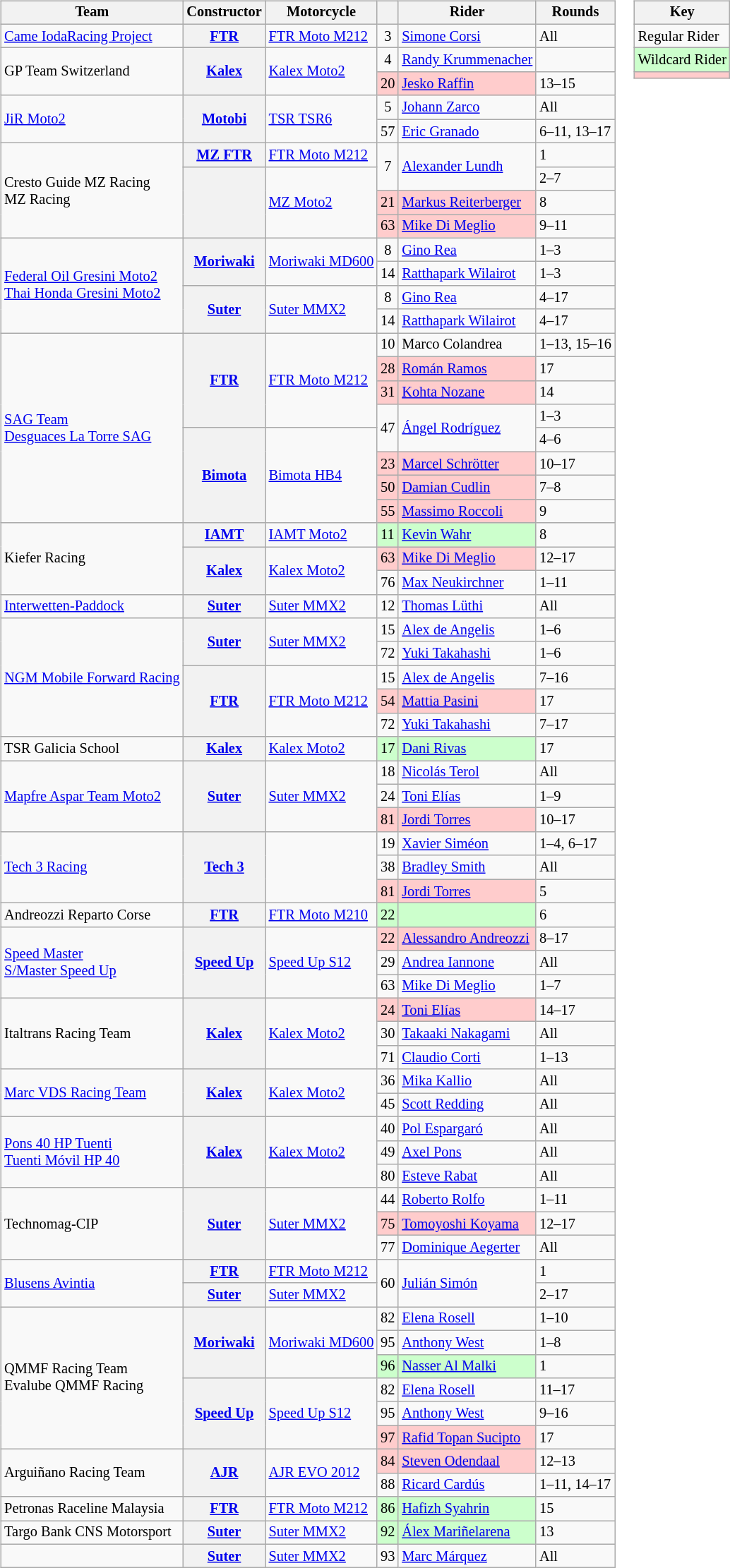<table>
<tr>
<td><br><table class="wikitable" style="font-size: 85%;">
<tr>
<th>Team</th>
<th>Constructor</th>
<th>Motorcycle</th>
<th></th>
<th>Rider</th>
<th>Rounds</th>
</tr>
<tr>
<td> <a href='#'>Came IodaRacing Project</a></td>
<th><a href='#'>FTR</a></th>
<td><a href='#'>FTR Moto M212</a></td>
<td style="text-align:center;">3</td>
<td> <a href='#'>Simone Corsi</a></td>
<td>All</td>
</tr>
<tr>
<td rowspan=2> GP Team Switzerland</td>
<th rowspan=2><a href='#'>Kalex</a></th>
<td rowspan=2><a href='#'>Kalex Moto2</a></td>
<td style="text-align:center;">4</td>
<td> <a href='#'>Randy Krummenacher</a></td>
<td></td>
</tr>
<tr>
<td style="background:#ffcccc;" style="text-align:center;">20</td>
<td style="background:#ffcccc;"> <a href='#'>Jesko Raffin</a></td>
<td>13–15</td>
</tr>
<tr>
<td rowspan=2> <a href='#'>JiR Moto2</a></td>
<th rowspan=2><a href='#'>Motobi</a></th>
<td rowspan=2><a href='#'>TSR TSR6</a></td>
<td style="text-align:center;">5</td>
<td> <a href='#'>Johann Zarco</a></td>
<td>All</td>
</tr>
<tr>
<td style="text-align:center;">57</td>
<td> <a href='#'>Eric Granado</a> </td>
<td>6–11, 13–17</td>
</tr>
<tr>
<td rowspan=4> Cresto Guide MZ Racing<br> MZ Racing</td>
<th><a href='#'>MZ FTR</a></th>
<td><a href='#'>FTR Moto M212</a></td>
<td style="text-align:center;" rowspan=2>7</td>
<td rowspan=2> <a href='#'>Alexander Lundh</a></td>
<td>1</td>
</tr>
<tr>
<th rowspan=3></th>
<td rowspan=3><a href='#'>MZ Moto2</a></td>
<td>2–7</td>
</tr>
<tr>
<td style="background:#ffcccc;" style="text-align:center;">21</td>
<td style="background:#ffcccc;"> <a href='#'>Markus Reiterberger</a></td>
<td>8</td>
</tr>
<tr>
<td style="background:#ffcccc;" style="text-align:center;">63</td>
<td style="background:#ffcccc;"> <a href='#'>Mike Di Meglio</a></td>
<td>9–11</td>
</tr>
<tr>
<td rowspan=4> <a href='#'>Federal Oil Gresini Moto2</a><br> <a href='#'>Thai Honda Gresini Moto2</a></td>
<th rowspan=2><a href='#'>Moriwaki</a></th>
<td rowspan=2><a href='#'>Moriwaki MD600</a></td>
<td style="text-align:center;">8</td>
<td> <a href='#'>Gino Rea</a></td>
<td>1–3</td>
</tr>
<tr>
<td style="text-align:center;">14</td>
<td> <a href='#'>Ratthapark Wilairot</a></td>
<td>1–3</td>
</tr>
<tr>
<th rowspan=2><a href='#'>Suter</a></th>
<td rowspan=2><a href='#'>Suter MMX2</a></td>
<td style="text-align:center;">8</td>
<td> <a href='#'>Gino Rea</a></td>
<td>4–17</td>
</tr>
<tr>
<td style="text-align:center;">14</td>
<td> <a href='#'>Ratthapark Wilairot</a></td>
<td>4–17</td>
</tr>
<tr>
<td rowspan=8> <a href='#'>SAG Team</a><br> <a href='#'>Desguaces La Torre SAG</a></td>
<th rowspan=4><a href='#'>FTR</a></th>
<td rowspan=4><a href='#'>FTR Moto M212</a></td>
<td style="text-align:center;">10</td>
<td> Marco Colandrea</td>
<td>1–13, 15–16</td>
</tr>
<tr>
<td style="background:#ffcccc;" style="text-align:center;">28</td>
<td style="background:#ffcccc;"> <a href='#'>Román Ramos</a></td>
<td>17</td>
</tr>
<tr>
<td style="background:#ffcccc;" style="text-align:center;">31</td>
<td style="background:#ffcccc;"> <a href='#'>Kohta Nozane</a></td>
<td>14</td>
</tr>
<tr>
<td rowspan=2 style="text-align:center;">47</td>
<td rowspan=2> <a href='#'>Ángel Rodríguez</a></td>
<td>1–3</td>
</tr>
<tr>
<th rowspan=4><a href='#'>Bimota</a></th>
<td rowspan=4><a href='#'>Bimota HB4</a></td>
<td>4–6</td>
</tr>
<tr>
<td style="background:#ffcccc;" style="text-align:center;">23</td>
<td style="background:#ffcccc;"> <a href='#'>Marcel Schrötter</a></td>
<td>10–17</td>
</tr>
<tr>
<td style="background:#ffcccc;" style="text-align:center;">50</td>
<td style="background:#ffcccc;"> <a href='#'>Damian Cudlin</a></td>
<td>7–8</td>
</tr>
<tr>
<td style="background:#ffcccc;" style="text-align:center;">55</td>
<td style="background:#ffcccc;"> <a href='#'>Massimo Roccoli</a></td>
<td>9</td>
</tr>
<tr>
<td rowspan=3> Kiefer Racing</td>
<th><a href='#'>IAMT</a></th>
<td><a href='#'>IAMT Moto2</a></td>
<td style="background:#ccffcc;" style="text-align:center;">11</td>
<td style="background:#ccffcc;"> <a href='#'>Kevin Wahr</a></td>
<td>8</td>
</tr>
<tr>
<th rowspan=2><a href='#'>Kalex</a></th>
<td rowspan=2><a href='#'>Kalex Moto2</a></td>
<td style="background:#ffcccc;" style="text-align:center;">63</td>
<td style="background:#ffcccc;"> <a href='#'>Mike Di Meglio</a></td>
<td>12–17</td>
</tr>
<tr>
<td style="text-align:center;">76</td>
<td> <a href='#'>Max Neukirchner</a></td>
<td>1–11</td>
</tr>
<tr>
<td> <a href='#'>Interwetten-Paddock</a></td>
<th><a href='#'>Suter</a></th>
<td><a href='#'>Suter MMX2</a></td>
<td style="text-align:center;">12</td>
<td> <a href='#'>Thomas Lüthi</a></td>
<td>All</td>
</tr>
<tr>
<td rowspan=5> <a href='#'>NGM Mobile Forward Racing</a></td>
<th rowspan=2><a href='#'>Suter</a></th>
<td rowspan=2><a href='#'>Suter MMX2</a></td>
<td style="text-align:center;">15</td>
<td> <a href='#'>Alex de Angelis</a></td>
<td>1–6</td>
</tr>
<tr>
<td style="text-align:center;">72</td>
<td> <a href='#'>Yuki Takahashi</a></td>
<td>1–6</td>
</tr>
<tr>
<th rowspan=3><a href='#'>FTR</a></th>
<td rowspan=3><a href='#'>FTR Moto M212</a></td>
<td style="text-align:center;">15</td>
<td> <a href='#'>Alex de Angelis</a></td>
<td>7–16</td>
</tr>
<tr>
<td style="background:#ffcccc;" style="text-align:center;">54</td>
<td style="background:#ffcccc;"> <a href='#'>Mattia Pasini</a></td>
<td>17</td>
</tr>
<tr>
<td style="text-align:center;">72</td>
<td> <a href='#'>Yuki Takahashi</a></td>
<td>7–17</td>
</tr>
<tr>
<td> TSR Galicia School</td>
<th><a href='#'>Kalex</a></th>
<td><a href='#'>Kalex Moto2</a></td>
<td style="background:#ccffcc;" style="text-align:center;">17</td>
<td style="background:#ccffcc;"> <a href='#'>Dani Rivas</a></td>
<td>17</td>
</tr>
<tr>
<td rowspan=3> <a href='#'>Mapfre Aspar Team Moto2</a></td>
<th rowspan=3><a href='#'>Suter</a></th>
<td rowspan=3><a href='#'>Suter MMX2</a></td>
<td style="text-align:center;">18</td>
<td> <a href='#'>Nicolás Terol</a></td>
<td>All</td>
</tr>
<tr>
<td style="text-align:center;">24</td>
<td> <a href='#'>Toni Elías</a></td>
<td>1–9</td>
</tr>
<tr>
<td style="background:#ffcccc;" style="text-align:center;">81</td>
<td style="background:#ffcccc;"> <a href='#'>Jordi Torres</a></td>
<td>10–17</td>
</tr>
<tr>
<td rowspan=3> <a href='#'>Tech 3 Racing</a></td>
<th rowspan=3><a href='#'>Tech 3</a></th>
<td rowspan=3></td>
<td style="text-align:center;">19</td>
<td> <a href='#'>Xavier Siméon</a></td>
<td>1–4, 6–17</td>
</tr>
<tr>
<td style="text-align:center;">38</td>
<td> <a href='#'>Bradley Smith</a></td>
<td>All</td>
</tr>
<tr>
<td style="background:#ffcccc;" style="text-align:center;">81</td>
<td style="background:#ffcccc;"> <a href='#'>Jordi Torres</a></td>
<td>5</td>
</tr>
<tr>
<td> Andreozzi Reparto Corse</td>
<th><a href='#'>FTR</a></th>
<td><a href='#'>FTR Moto M210</a></td>
<td style="background:#ccffcc;" style="text-align:center;">22</td>
<td style="background:#ccffcc;"></td>
<td>6</td>
</tr>
<tr>
<td rowspan=3> <a href='#'>Speed Master</a><br> <a href='#'>S/Master Speed Up</a></td>
<th rowspan=3><a href='#'>Speed Up</a></th>
<td rowspan=3><a href='#'>Speed Up S12</a></td>
<td style="background:#ffcccc;" style="text-align:center;">22</td>
<td style="background:#ffcccc;"> <a href='#'>Alessandro Andreozzi</a></td>
<td>8–17</td>
</tr>
<tr>
<td style="text-align:center;">29</td>
<td> <a href='#'>Andrea Iannone</a></td>
<td>All</td>
</tr>
<tr>
<td style="text-align:center;">63</td>
<td> <a href='#'>Mike Di Meglio</a></td>
<td>1–7</td>
</tr>
<tr>
<td rowspan=3> Italtrans Racing Team</td>
<th rowspan=3><a href='#'>Kalex</a></th>
<td rowspan=3><a href='#'>Kalex Moto2</a></td>
<td style="background:#ffcccc;" style="text-align:center;">24</td>
<td style="background:#ffcccc;"> <a href='#'>Toni Elías</a></td>
<td>14–17</td>
</tr>
<tr>
<td style="text-align:center;">30</td>
<td> <a href='#'>Takaaki Nakagami</a></td>
<td>All</td>
</tr>
<tr>
<td style="text-align:center;">71</td>
<td> <a href='#'>Claudio Corti</a></td>
<td>1–13</td>
</tr>
<tr>
<td rowspan=2> <a href='#'>Marc VDS Racing Team</a></td>
<th rowspan=2><a href='#'>Kalex</a></th>
<td rowspan=2><a href='#'>Kalex Moto2</a></td>
<td style="text-align:center;">36</td>
<td> <a href='#'>Mika Kallio</a></td>
<td>All</td>
</tr>
<tr>
<td style="text-align:center;">45</td>
<td> <a href='#'>Scott Redding</a></td>
<td>All</td>
</tr>
<tr>
<td rowspan=3> <a href='#'>Pons 40 HP Tuenti</a><br> <a href='#'>Tuenti Móvil HP 40</a></td>
<th rowspan=3><a href='#'>Kalex</a></th>
<td rowspan=3><a href='#'>Kalex Moto2</a></td>
<td style="text-align:center;">40</td>
<td> <a href='#'>Pol Espargaró</a></td>
<td>All</td>
</tr>
<tr>
<td style="text-align:center;">49</td>
<td> <a href='#'>Axel Pons</a></td>
<td>All</td>
</tr>
<tr>
<td style="text-align:center;">80</td>
<td> <a href='#'>Esteve Rabat</a></td>
<td>All</td>
</tr>
<tr>
<td rowspan=3> Technomag-CIP</td>
<th rowspan=3><a href='#'>Suter</a></th>
<td rowspan=3><a href='#'>Suter MMX2</a></td>
<td style="text-align:center;">44</td>
<td> <a href='#'>Roberto Rolfo</a></td>
<td>1–11</td>
</tr>
<tr>
<td style="background:#ffcccc;" style="text-align:center;">75</td>
<td style="background:#ffcccc;"> <a href='#'>Tomoyoshi Koyama</a></td>
<td>12–17</td>
</tr>
<tr>
<td style="text-align:center;">77</td>
<td> <a href='#'>Dominique Aegerter</a></td>
<td>All</td>
</tr>
<tr>
<td rowspan=2> <a href='#'>Blusens Avintia</a></td>
<th><a href='#'>FTR</a></th>
<td><a href='#'>FTR Moto M212</a></td>
<td rowspan=2 style="text-align:center;">60</td>
<td rowspan=2> <a href='#'>Julián Simón</a></td>
<td>1</td>
</tr>
<tr>
<th><a href='#'>Suter</a></th>
<td><a href='#'>Suter MMX2</a></td>
<td>2–17</td>
</tr>
<tr>
<td rowspan=6> QMMF Racing Team<br> Evalube QMMF Racing</td>
<th rowspan=3><a href='#'>Moriwaki</a></th>
<td rowspan=3><a href='#'>Moriwaki MD600</a></td>
<td style="text-align:center;">82</td>
<td> <a href='#'>Elena Rosell</a></td>
<td>1–10</td>
</tr>
<tr>
<td style="text-align:center;">95</td>
<td> <a href='#'>Anthony West</a></td>
<td>1–8</td>
</tr>
<tr>
<td style="background:#ccffcc;" style="text-align:center;">96</td>
<td style="background:#ccffcc;"> <a href='#'>Nasser Al Malki</a></td>
<td>1</td>
</tr>
<tr>
<th rowspan=3><a href='#'>Speed Up</a></th>
<td rowspan=3><a href='#'>Speed Up S12</a></td>
<td style="text-align:center;">82</td>
<td> <a href='#'>Elena Rosell</a></td>
<td>11–17</td>
</tr>
<tr>
<td style="text-align:center;">95</td>
<td> <a href='#'>Anthony West</a></td>
<td>9–16</td>
</tr>
<tr>
<td style="background:#ffcccc;" style="text-align:center;">97</td>
<td style="background:#ffcccc;"> <a href='#'>Rafid Topan Sucipto</a></td>
<td>17</td>
</tr>
<tr>
<td rowspan=2> Arguiñano Racing Team</td>
<th rowspan=2><a href='#'>AJR</a></th>
<td rowspan=2><a href='#'>AJR EVO 2012</a></td>
<td style="background:#ffcccc;" style="text-align:center;">84</td>
<td style="background:#ffcccc;"> <a href='#'>Steven Odendaal</a></td>
<td>12–13</td>
</tr>
<tr>
<td style="text-align:center;">88</td>
<td> <a href='#'>Ricard Cardús</a></td>
<td>1–11, 14–17</td>
</tr>
<tr>
<td> Petronas Raceline Malaysia</td>
<th><a href='#'>FTR</a></th>
<td><a href='#'>FTR Moto M212</a></td>
<td style="background:#ccffcc;" style="text-align:center;">86</td>
<td style="background:#ccffcc;"> <a href='#'>Hafizh Syahrin</a></td>
<td>15</td>
</tr>
<tr>
<td> Targo Bank CNS Motorsport</td>
<th><a href='#'>Suter</a></th>
<td><a href='#'>Suter MMX2</a></td>
<td style="background:#ccffcc;" style="text-align:center;">92</td>
<td style="background:#ccffcc;"> <a href='#'>Álex Mariñelarena</a></td>
<td>13</td>
</tr>
<tr>
<td></td>
<th><a href='#'>Suter</a></th>
<td><a href='#'>Suter MMX2</a></td>
<td style="text-align:center;">93</td>
<td> <a href='#'>Marc Márquez</a></td>
<td>All</td>
</tr>
</table>
</td>
<td valign="top"><br><table class="wikitable" style="font-size: 85%;">
<tr>
<th colspan=2>Key</th>
</tr>
<tr>
<td>Regular Rider</td>
</tr>
<tr style="background:#ccffcc;">
<td>Wildcard Rider</td>
</tr>
<tr style="background:#ffcccc;">
<td></td>
</tr>
</table>
</td>
</tr>
</table>
